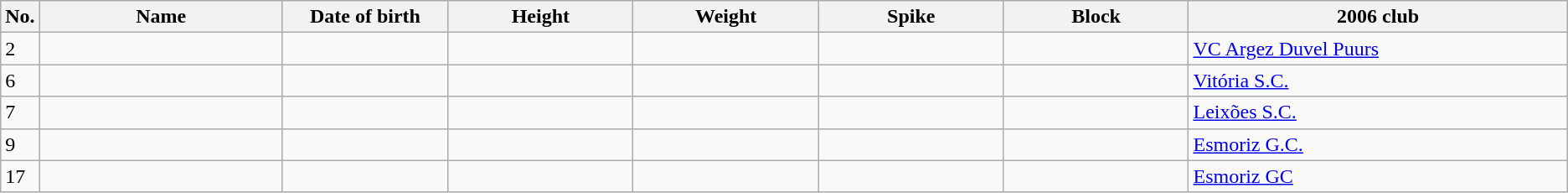<table class="wikitable sortable" style=font-size:100%; text-align:center;>
<tr>
<th>No.</th>
<th style=width:12em>Name</th>
<th style=width:8em>Date of birth</th>
<th style=width:9em>Height</th>
<th style=width:9em>Weight</th>
<th style=width:9em>Spike</th>
<th style=width:9em>Block</th>
<th style=width:19em>2006 club</th>
</tr>
<tr>
<td>2</td>
<td align=left></td>
<td align=right></td>
<td></td>
<td></td>
<td></td>
<td></td>
<td align=left><a href='#'>VC Argez Duvel Puurs</a></td>
</tr>
<tr>
<td>6</td>
<td align=left></td>
<td align=right></td>
<td></td>
<td></td>
<td></td>
<td></td>
<td align=left><a href='#'>Vitória S.C.</a></td>
</tr>
<tr>
<td>7</td>
<td align=left></td>
<td align=right></td>
<td></td>
<td></td>
<td></td>
<td></td>
<td align=left><a href='#'>Leixões S.C.</a></td>
</tr>
<tr>
<td>9</td>
<td align=left></td>
<td align=right></td>
<td></td>
<td></td>
<td></td>
<td></td>
<td align=left><a href='#'>Esmoriz G.C.</a></td>
</tr>
<tr>
<td>17</td>
<td align=left></td>
<td align=right></td>
<td></td>
<td></td>
<td></td>
<td></td>
<td align=left><a href='#'>Esmoriz GC</a></td>
</tr>
</table>
